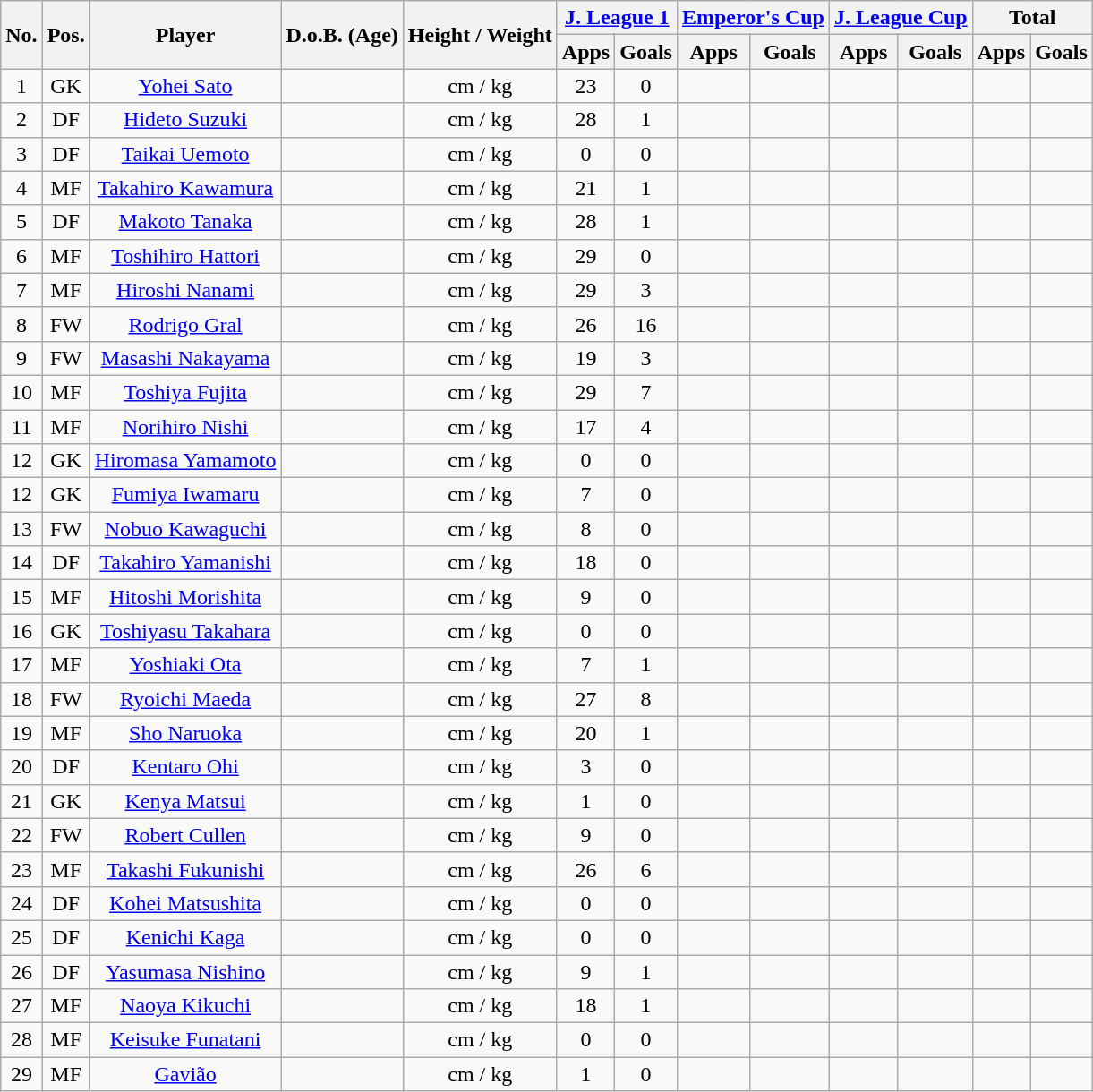<table class="wikitable" style="text-align:center;">
<tr>
<th rowspan="2">No.</th>
<th rowspan="2">Pos.</th>
<th rowspan="2">Player</th>
<th rowspan="2">D.o.B. (Age)</th>
<th rowspan="2">Height / Weight</th>
<th colspan="2"><a href='#'>J. League 1</a></th>
<th colspan="2"><a href='#'>Emperor's Cup</a></th>
<th colspan="2"><a href='#'>J. League Cup</a></th>
<th colspan="2">Total</th>
</tr>
<tr>
<th>Apps</th>
<th>Goals</th>
<th>Apps</th>
<th>Goals</th>
<th>Apps</th>
<th>Goals</th>
<th>Apps</th>
<th>Goals</th>
</tr>
<tr>
<td>1</td>
<td>GK</td>
<td><a href='#'>Yohei Sato</a></td>
<td></td>
<td>cm / kg</td>
<td>23</td>
<td>0</td>
<td></td>
<td></td>
<td></td>
<td></td>
<td></td>
<td></td>
</tr>
<tr>
<td>2</td>
<td>DF</td>
<td><a href='#'>Hideto Suzuki</a></td>
<td></td>
<td>cm / kg</td>
<td>28</td>
<td>1</td>
<td></td>
<td></td>
<td></td>
<td></td>
<td></td>
<td></td>
</tr>
<tr>
<td>3</td>
<td>DF</td>
<td><a href='#'>Taikai Uemoto</a></td>
<td></td>
<td>cm / kg</td>
<td>0</td>
<td>0</td>
<td></td>
<td></td>
<td></td>
<td></td>
<td></td>
<td></td>
</tr>
<tr>
<td>4</td>
<td>MF</td>
<td><a href='#'>Takahiro Kawamura</a></td>
<td></td>
<td>cm / kg</td>
<td>21</td>
<td>1</td>
<td></td>
<td></td>
<td></td>
<td></td>
<td></td>
<td></td>
</tr>
<tr>
<td>5</td>
<td>DF</td>
<td><a href='#'>Makoto Tanaka</a></td>
<td></td>
<td>cm / kg</td>
<td>28</td>
<td>1</td>
<td></td>
<td></td>
<td></td>
<td></td>
<td></td>
<td></td>
</tr>
<tr>
<td>6</td>
<td>MF</td>
<td><a href='#'>Toshihiro Hattori</a></td>
<td></td>
<td>cm / kg</td>
<td>29</td>
<td>0</td>
<td></td>
<td></td>
<td></td>
<td></td>
<td></td>
<td></td>
</tr>
<tr>
<td>7</td>
<td>MF</td>
<td><a href='#'>Hiroshi Nanami</a></td>
<td></td>
<td>cm / kg</td>
<td>29</td>
<td>3</td>
<td></td>
<td></td>
<td></td>
<td></td>
<td></td>
<td></td>
</tr>
<tr>
<td>8</td>
<td>FW</td>
<td><a href='#'>Rodrigo Gral</a></td>
<td></td>
<td>cm / kg</td>
<td>26</td>
<td>16</td>
<td></td>
<td></td>
<td></td>
<td></td>
<td></td>
<td></td>
</tr>
<tr>
<td>9</td>
<td>FW</td>
<td><a href='#'>Masashi Nakayama</a></td>
<td></td>
<td>cm / kg</td>
<td>19</td>
<td>3</td>
<td></td>
<td></td>
<td></td>
<td></td>
<td></td>
<td></td>
</tr>
<tr>
<td>10</td>
<td>MF</td>
<td><a href='#'>Toshiya Fujita</a></td>
<td></td>
<td>cm / kg</td>
<td>29</td>
<td>7</td>
<td></td>
<td></td>
<td></td>
<td></td>
<td></td>
<td></td>
</tr>
<tr>
<td>11</td>
<td>MF</td>
<td><a href='#'>Norihiro Nishi</a></td>
<td></td>
<td>cm / kg</td>
<td>17</td>
<td>4</td>
<td></td>
<td></td>
<td></td>
<td></td>
<td></td>
<td></td>
</tr>
<tr>
<td>12</td>
<td>GK</td>
<td><a href='#'>Hiromasa Yamamoto</a></td>
<td></td>
<td>cm / kg</td>
<td>0</td>
<td>0</td>
<td></td>
<td></td>
<td></td>
<td></td>
<td></td>
<td></td>
</tr>
<tr>
<td>12</td>
<td>GK</td>
<td><a href='#'>Fumiya Iwamaru</a></td>
<td></td>
<td>cm / kg</td>
<td>7</td>
<td>0</td>
<td></td>
<td></td>
<td></td>
<td></td>
<td></td>
<td></td>
</tr>
<tr>
<td>13</td>
<td>FW</td>
<td><a href='#'>Nobuo Kawaguchi</a></td>
<td></td>
<td>cm / kg</td>
<td>8</td>
<td>0</td>
<td></td>
<td></td>
<td></td>
<td></td>
<td></td>
<td></td>
</tr>
<tr>
<td>14</td>
<td>DF</td>
<td><a href='#'>Takahiro Yamanishi</a></td>
<td></td>
<td>cm / kg</td>
<td>18</td>
<td>0</td>
<td></td>
<td></td>
<td></td>
<td></td>
<td></td>
<td></td>
</tr>
<tr>
<td>15</td>
<td>MF</td>
<td><a href='#'>Hitoshi Morishita</a></td>
<td></td>
<td>cm / kg</td>
<td>9</td>
<td>0</td>
<td></td>
<td></td>
<td></td>
<td></td>
<td></td>
<td></td>
</tr>
<tr>
<td>16</td>
<td>GK</td>
<td><a href='#'>Toshiyasu Takahara</a></td>
<td></td>
<td>cm / kg</td>
<td>0</td>
<td>0</td>
<td></td>
<td></td>
<td></td>
<td></td>
<td></td>
<td></td>
</tr>
<tr>
<td>17</td>
<td>MF</td>
<td><a href='#'>Yoshiaki Ota</a></td>
<td></td>
<td>cm / kg</td>
<td>7</td>
<td>1</td>
<td></td>
<td></td>
<td></td>
<td></td>
<td></td>
<td></td>
</tr>
<tr>
<td>18</td>
<td>FW</td>
<td><a href='#'>Ryoichi Maeda</a></td>
<td></td>
<td>cm / kg</td>
<td>27</td>
<td>8</td>
<td></td>
<td></td>
<td></td>
<td></td>
<td></td>
<td></td>
</tr>
<tr>
<td>19</td>
<td>MF</td>
<td><a href='#'>Sho Naruoka</a></td>
<td></td>
<td>cm / kg</td>
<td>20</td>
<td>1</td>
<td></td>
<td></td>
<td></td>
<td></td>
<td></td>
<td></td>
</tr>
<tr>
<td>20</td>
<td>DF</td>
<td><a href='#'>Kentaro Ohi</a></td>
<td></td>
<td>cm / kg</td>
<td>3</td>
<td>0</td>
<td></td>
<td></td>
<td></td>
<td></td>
<td></td>
<td></td>
</tr>
<tr>
<td>21</td>
<td>GK</td>
<td><a href='#'>Kenya Matsui</a></td>
<td></td>
<td>cm / kg</td>
<td>1</td>
<td>0</td>
<td></td>
<td></td>
<td></td>
<td></td>
<td></td>
<td></td>
</tr>
<tr>
<td>22</td>
<td>FW</td>
<td><a href='#'>Robert Cullen</a></td>
<td></td>
<td>cm / kg</td>
<td>9</td>
<td>0</td>
<td></td>
<td></td>
<td></td>
<td></td>
<td></td>
<td></td>
</tr>
<tr>
<td>23</td>
<td>MF</td>
<td><a href='#'>Takashi Fukunishi</a></td>
<td></td>
<td>cm / kg</td>
<td>26</td>
<td>6</td>
<td></td>
<td></td>
<td></td>
<td></td>
<td></td>
<td></td>
</tr>
<tr>
<td>24</td>
<td>DF</td>
<td><a href='#'>Kohei Matsushita</a></td>
<td></td>
<td>cm / kg</td>
<td>0</td>
<td>0</td>
<td></td>
<td></td>
<td></td>
<td></td>
<td></td>
<td></td>
</tr>
<tr>
<td>25</td>
<td>DF</td>
<td><a href='#'>Kenichi Kaga</a></td>
<td></td>
<td>cm / kg</td>
<td>0</td>
<td>0</td>
<td></td>
<td></td>
<td></td>
<td></td>
<td></td>
<td></td>
</tr>
<tr>
<td>26</td>
<td>DF</td>
<td><a href='#'>Yasumasa Nishino</a></td>
<td></td>
<td>cm / kg</td>
<td>9</td>
<td>1</td>
<td></td>
<td></td>
<td></td>
<td></td>
<td></td>
<td></td>
</tr>
<tr>
<td>27</td>
<td>MF</td>
<td><a href='#'>Naoya Kikuchi</a></td>
<td></td>
<td>cm / kg</td>
<td>18</td>
<td>1</td>
<td></td>
<td></td>
<td></td>
<td></td>
<td></td>
<td></td>
</tr>
<tr>
<td>28</td>
<td>MF</td>
<td><a href='#'>Keisuke Funatani</a></td>
<td></td>
<td>cm / kg</td>
<td>0</td>
<td>0</td>
<td></td>
<td></td>
<td></td>
<td></td>
<td></td>
<td></td>
</tr>
<tr>
<td>29</td>
<td>MF</td>
<td><a href='#'>Gavião</a></td>
<td></td>
<td>cm / kg</td>
<td>1</td>
<td>0</td>
<td></td>
<td></td>
<td></td>
<td></td>
<td></td>
<td></td>
</tr>
</table>
